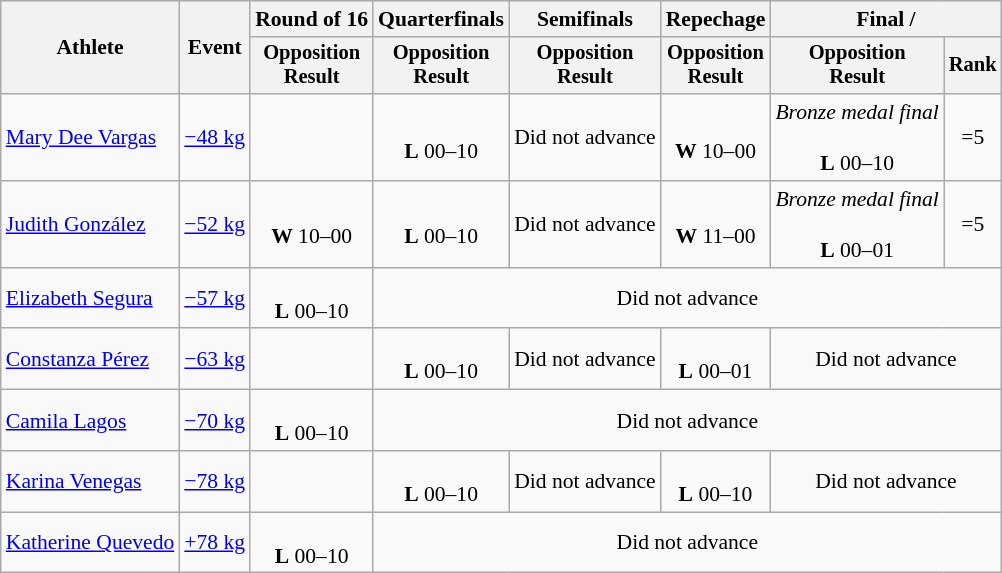<table class="wikitable" style="font-size:90%">
<tr>
<th rowspan=2>Athlete</th>
<th rowspan=2>Event</th>
<th>Round of 16</th>
<th>Quarterfinals</th>
<th>Semifinals</th>
<th>Repechage</th>
<th colspan=2>Final / </th>
</tr>
<tr style="font-size:95%">
<th>Opposition<br>Result</th>
<th>Opposition<br>Result</th>
<th>Opposition<br>Result</th>
<th>Opposition<br>Result</th>
<th>Opposition<br>Result</th>
<th>Rank</th>
</tr>
<tr style="text-align:center">
<td style="text-align:left"><a href='#'>Mary Dee Vargas</a></td>
<td style="text-align:left"><a href='#'>−48 kg</a></td>
<td></td>
<td><br><strong>L</strong> 00–10</td>
<td>Did not advance</td>
<td><br><strong>W</strong> 10–00</td>
<td><em>Bronze medal final</em><br><br><strong>L</strong> 00–10</td>
<td>=5</td>
</tr>
<tr style="text-align:center">
<td style="text-align:left"><a href='#'>Judith González</a></td>
<td style="text-align:left"><a href='#'>−52 kg</a></td>
<td><br><strong>W</strong> 10–00</td>
<td><br><strong>L</strong> 00–10</td>
<td>Did not advance</td>
<td><br><strong>W</strong> 11–00</td>
<td><em>Bronze medal final</em><br><br><strong>L</strong> 00–01</td>
<td>=5</td>
</tr>
<tr style="text-align:center">
<td style="text-align:left"><a href='#'>Elizabeth Segura</a></td>
<td style="text-align:left"><a href='#'>−57 kg</a></td>
<td><br><strong>L</strong> 00–10</td>
<td colspan="5">Did not advance</td>
</tr>
<tr style="text-align:center">
<td style="text-align:left"><a href='#'>Constanza Pérez</a></td>
<td style="text-align:left"><a href='#'>−63 kg</a></td>
<td></td>
<td><br><strong>L</strong> 00–10</td>
<td>Did not advance</td>
<td><br><strong>L</strong> 00–01</td>
<td colspan="2">Did not advance</td>
</tr>
<tr style="text-align:center">
<td style="text-align:left"><a href='#'>Camila Lagos</a></td>
<td style="text-align:left"><a href='#'>−70 kg</a></td>
<td><br><strong>L</strong> 00–10</td>
<td colspan="5">Did not advance</td>
</tr>
<tr style="text-align:center">
<td style="text-align:left"><a href='#'>Karina Venegas</a></td>
<td style="text-align:left"><a href='#'>−78 kg</a></td>
<td></td>
<td><br><strong>L</strong> 00–10</td>
<td>Did not advance</td>
<td><br><strong>L</strong> 00–10</td>
<td colspan="2">Did not advance</td>
</tr>
<tr style="text-align:center">
<td style="text-align:left"><a href='#'>Katherine Quevedo</a></td>
<td style="text-align:left"><a href='#'>+78 kg</a></td>
<td><br><strong>L</strong> 00–10</td>
<td colspan="5">Did not advance</td>
</tr>
</table>
